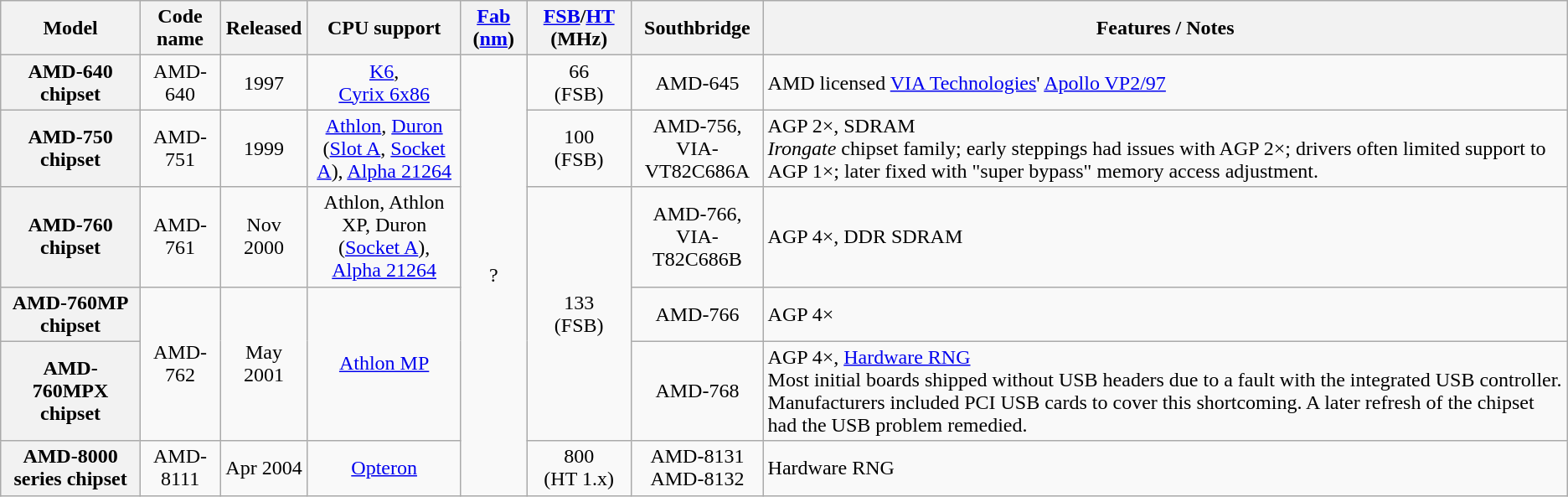<table class="wikitable" style="text-align: center">
<tr>
<th>Model</th>
<th>Code name</th>
<th>Released</th>
<th>CPU support</th>
<th><a href='#'>Fab</a> (<a href='#'>nm</a>)</th>
<th><a href='#'>FSB</a>/<a href='#'>HT</a> (MHz)</th>
<th>Southbridge</th>
<th>Features / Notes</th>
</tr>
<tr>
<th>AMD-640 chipset</th>
<td>AMD-640</td>
<td>1997</td>
<td><a href='#'>K6</a>,<br><a href='#'>Cyrix 6x86</a></td>
<td rowspan="6">?</td>
<td>66<br>(FSB)</td>
<td>AMD-645</td>
<td align="left">AMD licensed <a href='#'>VIA Technologies</a>' <a href='#'>Apollo VP2/97</a></td>
</tr>
<tr>
<th>AMD-750 chipset</th>
<td>AMD-751</td>
<td>1999</td>
<td><a href='#'>Athlon</a>, <a href='#'>Duron</a><br>(<a href='#'>Slot A</a>, <a href='#'>Socket A</a>), <a href='#'>Alpha 21264</a></td>
<td>100<br>(FSB)</td>
<td>AMD-756,<br>VIA-VT82C686A</td>
<td align="left">AGP 2×, SDRAM<br><em>Irongate</em> chipset family; early steppings had issues with AGP 2×; drivers often limited support to AGP 1×; later fixed with "super bypass" memory access adjustment.</td>
</tr>
<tr>
<th>AMD-760 chipset</th>
<td>AMD-761</td>
<td>Nov 2000</td>
<td>Athlon, Athlon XP, Duron<br>(<a href='#'>Socket A</a>), <a href='#'>Alpha 21264</a></td>
<td rowspan="3">133<br>(FSB)</td>
<td>AMD-766,<br>VIA-T82C686B</td>
<td align="left">AGP 4×, DDR SDRAM</td>
</tr>
<tr>
<th>AMD-760MP chipset</th>
<td rowspan=2>AMD-762</td>
<td rowspan=2>May 2001</td>
<td rowspan=2><a href='#'>Athlon MP</a></td>
<td>AMD-766</td>
<td align="left">AGP 4×</td>
</tr>
<tr>
<th>AMD-760MPX chipset</th>
<td>AMD-768</td>
<td align="left">AGP 4×, <a href='#'>Hardware RNG</a><br>Most initial boards shipped without USB headers due to a fault with the integrated USB controller. Manufacturers included PCI USB cards to cover this shortcoming. A later refresh of the chipset had the USB problem remedied.</td>
</tr>
<tr>
<th>AMD-8000 series chipset</th>
<td>AMD-8111</td>
<td>Apr 2004</td>
<td><a href='#'>Opteron</a></td>
<td>800<br>(HT 1.x)</td>
<td>AMD-8131<br>AMD-8132</td>
<td align="left">Hardware RNG</td>
</tr>
</table>
